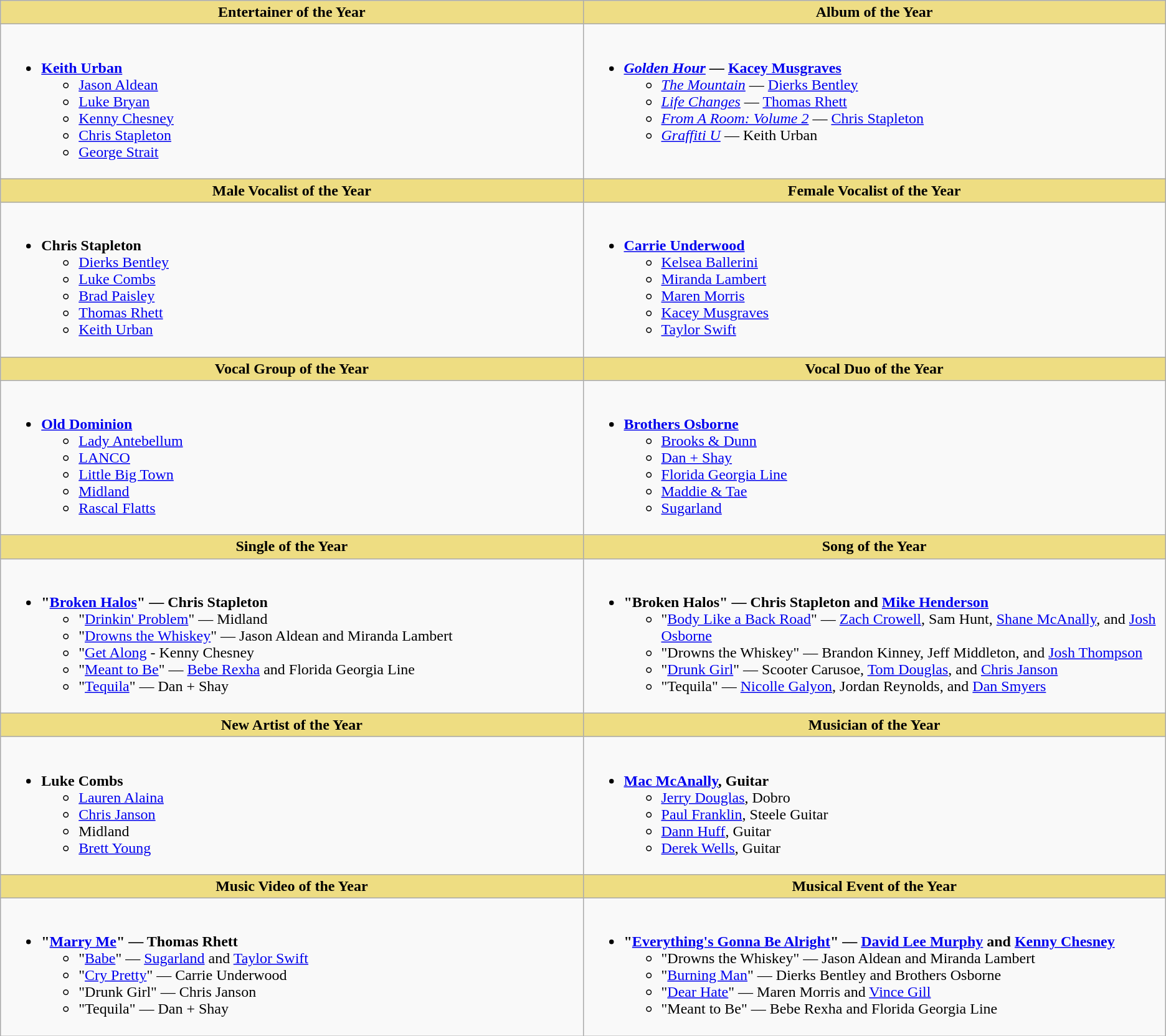<table class="wikitable">
<tr>
<th style="background:#EEDD85;" width="50%">Entertainer of the Year</th>
<th style="background:#EEDD85;" width="50%">Album of the Year</th>
</tr>
<tr>
<td valign="top"><br><ul><li><strong><a href='#'>Keith Urban</a></strong><ul><li><a href='#'>Jason Aldean</a></li><li><a href='#'>Luke Bryan</a></li><li><a href='#'>Kenny Chesney</a></li><li><a href='#'>Chris Stapleton</a></li><li><a href='#'>George Strait</a></li></ul></li></ul></td>
<td valign="top"><br><ul><li><strong><em><a href='#'>Golden Hour</a> —</em></strong> <strong><a href='#'>Kacey Musgraves</a></strong><ul><li><em><a href='#'>The Mountain</a></em> — <a href='#'>Dierks Bentley</a></li><li><em><a href='#'>Life Changes</a></em> — <a href='#'>Thomas Rhett</a></li><li><em><a href='#'>From A Room: Volume 2</a></em> — <a href='#'>Chris Stapleton</a></li><li><em><a href='#'>Graffiti U</a></em> — Keith Urban</li></ul></li></ul></td>
</tr>
<tr>
<th style="background:#EEDD82; width=50%">Male Vocalist of the Year</th>
<th style="background:#EEDD82; width=50%">Female Vocalist of the Year</th>
</tr>
<tr>
<td valign="top"><br><ul><li><strong>Chris Stapleton</strong><ul><li><a href='#'>Dierks Bentley</a></li><li><a href='#'>Luke Combs</a></li><li><a href='#'>Brad Paisley</a></li><li><a href='#'>Thomas Rhett</a></li><li><a href='#'>Keith Urban</a></li></ul></li></ul></td>
<td valign="top"><br><ul><li><strong><a href='#'>Carrie Underwood</a></strong><ul><li><a href='#'>Kelsea Ballerini</a></li><li><a href='#'>Miranda Lambert</a></li><li><a href='#'>Maren Morris</a></li><li><a href='#'>Kacey Musgraves</a></li><li><a href='#'>Taylor Swift</a></li></ul></li></ul></td>
</tr>
<tr>
<th style="background:#EEDD82; width=50%">Vocal Group of the Year</th>
<th style="background:#EEDD82; width=50%">Vocal Duo of the Year</th>
</tr>
<tr>
<td valign="top"><br><ul><li><a href='#'><strong>Old Dominion</strong></a><ul><li><a href='#'>Lady Antebellum</a></li><li><a href='#'>LANCO</a></li><li><a href='#'>Little Big Town</a></li><li><a href='#'>Midland</a></li><li><a href='#'>Rascal Flatts</a></li></ul></li></ul></td>
<td valign="top"><br><ul><li><strong><a href='#'>Brothers Osborne</a></strong><ul><li><a href='#'>Brooks & Dunn</a></li><li><a href='#'>Dan + Shay</a></li><li><a href='#'>Florida Georgia Line</a></li><li><a href='#'>Maddie & Tae</a></li><li><a href='#'>Sugarland</a></li></ul></li></ul></td>
</tr>
<tr>
<th style="background:#EEDD82; width=50%">Single of the Year</th>
<th style="background:#EEDD82; width=50%">Song of the Year</th>
</tr>
<tr>
<td valign="top"><br><ul><li><strong>"<a href='#'>Broken Halos</a>" — Chris Stapleton</strong><ul><li>"<a href='#'>Drinkin' Problem</a>" — Midland</li><li>"<a href='#'>Drowns the Whiskey</a>" — Jason Aldean and Miranda Lambert</li><li>"<a href='#'>Get Along</a> - Kenny Chesney</li><li>"<a href='#'>Meant to Be</a>" — <a href='#'>Bebe Rexha</a> and Florida Georgia Line</li><li>"<a href='#'>Tequila</a>" — Dan + Shay</li></ul></li></ul></td>
<td valign="top"><br><ul><li><strong>"Broken Halos" — Chris Stapleton and <a href='#'>Mike Henderson</a></strong><ul><li>"<a href='#'>Body Like a Back Road</a>" — <a href='#'>Zach Crowell</a>, Sam Hunt, <a href='#'>Shane McAnally</a>, and <a href='#'>Josh Osborne</a></li><li>"Drowns the Whiskey" — Brandon Kinney, Jeff Middleton, and <a href='#'>Josh Thompson</a></li><li>"<a href='#'>Drunk Girl</a>" — Scooter Carusoe, <a href='#'>Tom Douglas</a>, and <a href='#'>Chris Janson</a></li><li>"Tequila" — <a href='#'>Nicolle Galyon</a>, Jordan Reynolds, and <a href='#'>Dan Smyers</a></li></ul></li></ul></td>
</tr>
<tr>
<th style="background:#EEDD82; width=50%">New Artist of the Year</th>
<th style="background:#EEDD82; width=50%">Musician of the Year</th>
</tr>
<tr>
<td valign="top"><br><ul><li><strong>Luke Combs</strong><ul><li><a href='#'>Lauren Alaina</a></li><li><a href='#'>Chris Janson</a></li><li>Midland</li><li><a href='#'>Brett Young</a></li></ul></li></ul></td>
<td valign="top"><br><ul><li><strong><a href='#'>Mac McAnally</a>, Guitar</strong><ul><li><a href='#'>Jerry Douglas</a>, Dobro</li><li><a href='#'>Paul Franklin</a>, Steele Guitar</li><li><a href='#'>Dann Huff</a>, Guitar</li><li><a href='#'>Derek Wells</a>, Guitar</li></ul></li></ul></td>
</tr>
<tr>
<th style="background:#EEDD82; width=50%">Music Video of the Year</th>
<th style="background:#EEDD82; width=50%">Musical Event of the Year</th>
</tr>
<tr>
<td valign="top"><br><ul><li><strong>"<a href='#'>Marry Me</a>" — Thomas Rhett</strong><ul><li>"<a href='#'>Babe</a>" — <a href='#'>Sugarland</a> and <a href='#'>Taylor Swift</a></li><li>"<a href='#'>Cry Pretty</a>" — Carrie Underwood</li><li>"Drunk Girl" — Chris Janson</li><li>"Tequila" — Dan + Shay</li></ul></li></ul></td>
<td valign="top"><br><ul><li><strong>"<a href='#'>Everything's Gonna Be Alright</a>" — <a href='#'>David Lee Murphy</a> and <a href='#'>Kenny Chesney</a></strong><ul><li>"Drowns the Whiskey" — Jason Aldean and Miranda Lambert</li><li>"<a href='#'>Burning Man</a>" — Dierks Bentley and Brothers Osborne</li><li>"<a href='#'>Dear Hate</a>" — Maren Morris and <a href='#'>Vince Gill</a></li><li>"Meant to Be" — Bebe Rexha and Florida Georgia Line</li></ul></li></ul></td>
</tr>
</table>
